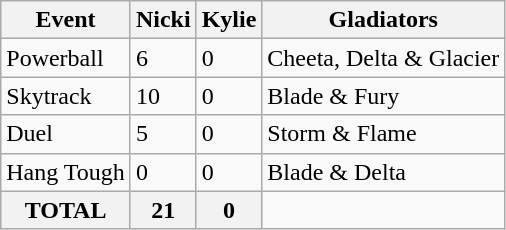<table class="wikitable">
<tr>
<th>Event</th>
<th>Nicki</th>
<th>Kylie</th>
<th>Gladiators</th>
</tr>
<tr>
<td>Powerball</td>
<td>6</td>
<td>0</td>
<td>Cheeta, Delta & Glacier</td>
</tr>
<tr>
<td>Skytrack</td>
<td>10</td>
<td>0</td>
<td>Blade & Fury</td>
</tr>
<tr>
<td>Duel</td>
<td>5</td>
<td>0</td>
<td>Storm & Flame</td>
</tr>
<tr>
<td>Hang Tough</td>
<td>0</td>
<td>0</td>
<td>Blade & Delta</td>
</tr>
<tr>
<th>TOTAL</th>
<th>21</th>
<th>0</th>
</tr>
</table>
